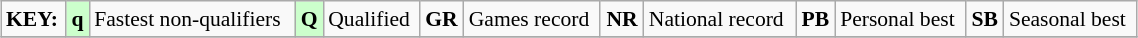<table class="wikitable" style="margin:0.5em auto; font-size:90%;position:relative;" width=60%>
<tr>
<td><strong>KEY:</strong></td>
<td bgcolor=ccffcc align=center><strong>q</strong></td>
<td>Fastest non-qualifiers</td>
<td bgcolor=ccffcc align=center><strong>Q</strong></td>
<td>Qualified</td>
<td align=center><strong>GR</strong></td>
<td>Games record</td>
<td align=center><strong>NR</strong></td>
<td>National record</td>
<td align=center><strong>PB</strong></td>
<td>Personal best</td>
<td align=center><strong>SB</strong></td>
<td>Seasonal best</td>
</tr>
<tr>
</tr>
</table>
